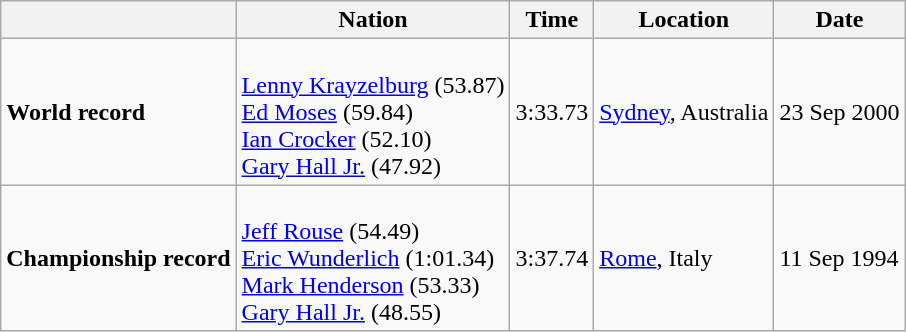<table class=wikitable style=text-align:left>
<tr>
<th></th>
<th>Nation</th>
<th>Time</th>
<th>Location</th>
<th>Date</th>
</tr>
<tr>
<td><strong>World record</strong></td>
<td><br><a href='#'>Lenny Krayzelburg</a> (53.87)<br><a href='#'>Ed Moses</a> (59.84)<br><a href='#'>Ian Crocker</a> (52.10)<br><a href='#'>Gary Hall Jr.</a> (47.92)</td>
<td align=left>3:33.73</td>
<td><a href='#'>Sydney</a>, Australia</td>
<td>23 Sep 2000</td>
</tr>
<tr>
<td><strong>Championship record</strong></td>
<td><br><a href='#'>Jeff Rouse</a> (54.49)<br><a href='#'>Eric Wunderlich</a> (1:01.34)<br><a href='#'>Mark Henderson</a> (53.33)<br><a href='#'>Gary Hall Jr.</a> (48.55)</td>
<td align=left>3:37.74</td>
<td><a href='#'>Rome</a>, Italy</td>
<td>11 Sep 1994</td>
</tr>
</table>
